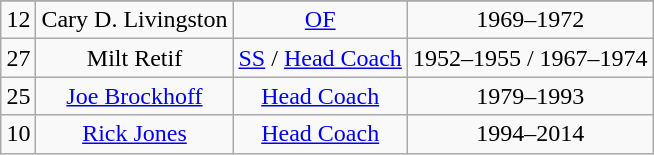<table class="wikitable" style="margin: 1em auto 1em auto">
<tr style="text-align:center;">
</tr>
<tr style="text-align:center;">
<td>12</td>
<td>Cary D. Livingston</td>
<td><a href='#'>OF</a></td>
<td>1969–1972</td>
</tr>
<tr style="text-align:center;">
<td>27</td>
<td>Milt Retif</td>
<td><a href='#'>SS</a> / <a href='#'>Head Coach</a></td>
<td>1952–1955 / 1967–1974</td>
</tr>
<tr style="text-align:center;">
<td>25</td>
<td><a href='#'>Joe Brockhoff</a></td>
<td><a href='#'>Head Coach</a></td>
<td>1979–1993</td>
</tr>
<tr style="text-align:center;">
<td>10</td>
<td><a href='#'>Rick Jones</a></td>
<td><a href='#'>Head Coach</a></td>
<td>1994–2014</td>
</tr>
</table>
